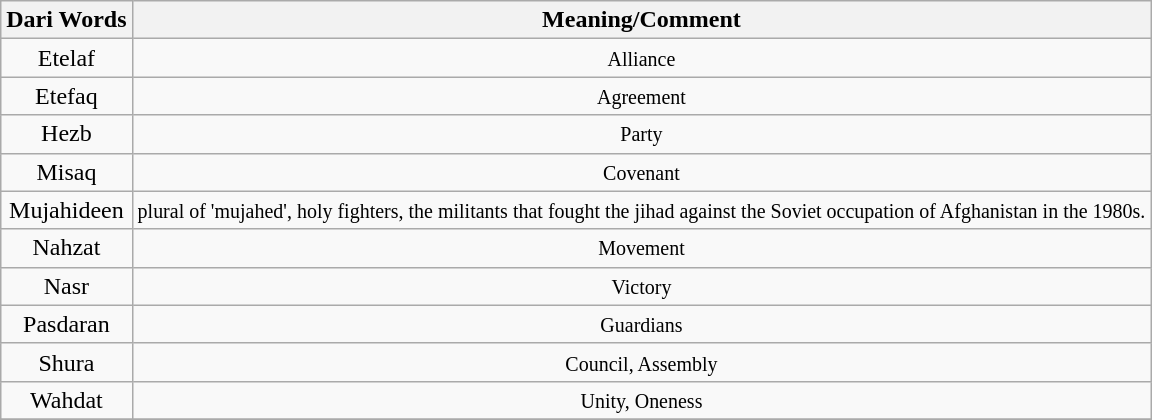<table class="wikitable sortable" style="text-align:center;">
<tr>
<th>Dari Words</th>
<th>Meaning/Comment</th>
</tr>
<tr>
<td>Etelaf</td>
<td><small> Alliance </small></td>
</tr>
<tr>
<td>Etefaq</td>
<td><small> Agreement </small></td>
</tr>
<tr>
<td>Hezb</td>
<td><small> Party </small></td>
</tr>
<tr>
<td>Misaq</td>
<td><small> Covenant </small></td>
</tr>
<tr>
<td>Mujahideen</td>
<td><small> plural of 'mujahed', holy fighters, the militants that fought the jihad against the Soviet occupation of Afghanistan in the 1980s. </small></td>
</tr>
<tr>
<td>Nahzat</td>
<td><small> Movement </small></td>
</tr>
<tr>
<td>Nasr</td>
<td><small> Victory </small></td>
</tr>
<tr>
<td>Pasdaran</td>
<td><small> Guardians </small></td>
</tr>
<tr>
<td>Shura</td>
<td><small> Council, Assembly </small></td>
</tr>
<tr>
<td>Wahdat</td>
<td><small> Unity, Oneness </small></td>
</tr>
<tr>
</tr>
</table>
